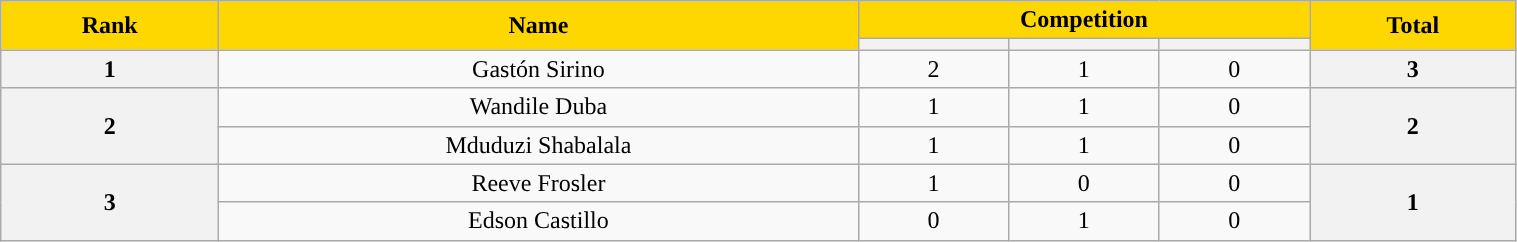<table class="wikitable" style="text-align:center; width:80%;">
<tr>
<th rowspan="2" style="background:#FFD700; color:black; text-align:center;">Rank</th>
<th rowspan="2" style="background:#FFD700; color:black; text-align:center;">Name</th>
<th colspan="3" style="background:#FFD700; color:black; text-align:center;">Competition</th>
<th rowspan="2" style="background:#FFD700; color:black; text-align:center;">Total</th>
</tr>
<tr>
<th></th>
<th></th>
<th></th>
</tr>
<tr>
<th>1</th>
<td>Gastón Sirino</td>
<td>2</td>
<td>1</td>
<td>0</td>
<th>3</th>
</tr>
<tr>
<th rowspan="2">2</th>
<td>Wandile Duba</td>
<td>1</td>
<td>1</td>
<td>0</td>
<th rowspan="2">2</th>
</tr>
<tr>
<td>Mduduzi Shabalala</td>
<td>1</td>
<td>1</td>
<td>0</td>
</tr>
<tr>
<th rowspan="2">3</th>
<td>Reeve Frosler</td>
<td>1</td>
<td>0</td>
<td>0</td>
<th rowspan="2">1</th>
</tr>
<tr>
<td>Edson Castillo</td>
<td>0</td>
<td>1</td>
<td>0</td>
</tr>
</table>
